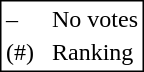<table style="border:1px solid black;">
<tr>
<td>–</td>
<td> </td>
<td>No votes</td>
</tr>
<tr>
<td>(#)</td>
<td> </td>
<td>Ranking</td>
</tr>
</table>
